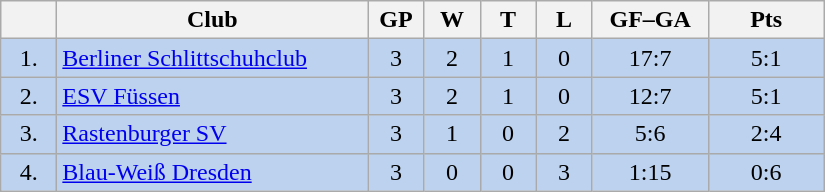<table class="wikitable">
<tr>
<th width="30"></th>
<th width="200">Club</th>
<th width="30">GP</th>
<th width="30">W</th>
<th width="30">T</th>
<th width="30">L</th>
<th width="70">GF–GA</th>
<th width="70">Pts</th>
</tr>
<tr bgcolor="#BCD2EE" align="center">
<td>1.</td>
<td align="left"><a href='#'>Berliner Schlittschuhclub</a></td>
<td>3</td>
<td>2</td>
<td>1</td>
<td>0</td>
<td>17:7</td>
<td>5:1</td>
</tr>
<tr bgcolor=#BCD2EE align="center">
<td>2.</td>
<td align="left"><a href='#'>ESV Füssen</a></td>
<td>3</td>
<td>2</td>
<td>1</td>
<td>0</td>
<td>12:7</td>
<td>5:1</td>
</tr>
<tr bgcolor=#BCD2EE align="center">
<td>3.</td>
<td align="left"><a href='#'>Rastenburger SV</a></td>
<td>3</td>
<td>1</td>
<td>0</td>
<td>2</td>
<td>5:6</td>
<td>2:4</td>
</tr>
<tr bgcolor=#BCD2EE align="center">
<td>4.</td>
<td align="left"><a href='#'>Blau-Weiß Dresden</a></td>
<td>3</td>
<td>0</td>
<td>0</td>
<td>3</td>
<td>1:15</td>
<td>0:6</td>
</tr>
</table>
